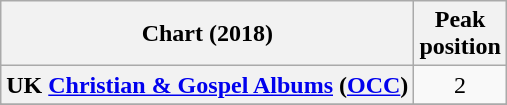<table class="wikitable sortable plainrowheaders" style="text-align:center">
<tr>
<th scope="col">Chart (2018)</th>
<th scope="col">Peak<br> position</th>
</tr>
<tr>
<th scope="row">UK <a href='#'>Christian & Gospel Albums</a> (<a href='#'>OCC</a>)</th>
<td style="text-align:center;">2</td>
</tr>
<tr>
</tr>
<tr>
</tr>
<tr>
</tr>
</table>
